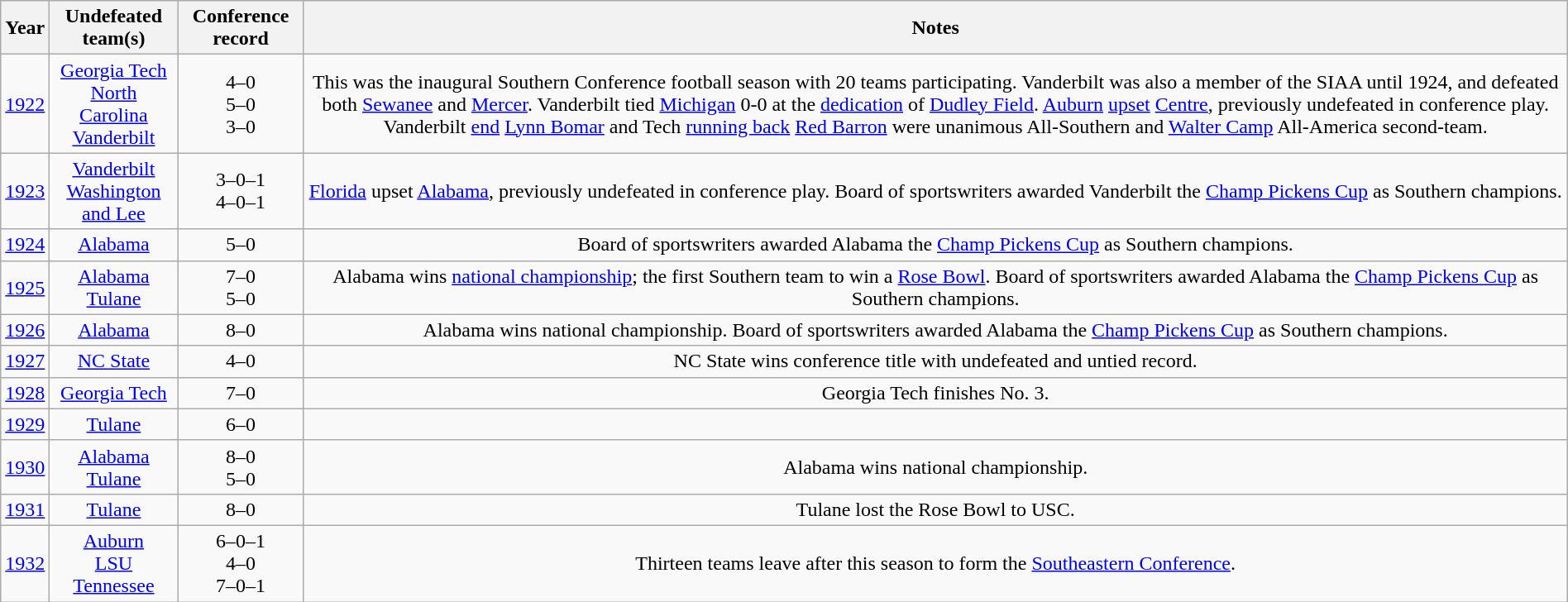<table class="wikitable sortable" style="margin:auto;">
<tr>
<th>Year</th>
<th>Undefeated team(s)</th>
<th>Conference record</th>
<th>Notes</th>
</tr>
<tr align="center">
<td><a href='#'>1922</a></td>
<td><a href='#'>Georgia Tech</a><br><a href='#'>North Carolina</a><br> <a href='#'>Vanderbilt</a></td>
<td>4–0<br>5–0<br> 3–0</td>
<td>This was the inaugural Southern Conference football season with 20 teams participating. Vanderbilt was also a member of the SIAA until 1924, and defeated both <a href='#'>Sewanee</a> and <a href='#'>Mercer</a>. Vanderbilt tied <a href='#'>Michigan</a> 0-0 at the <a href='#'>dedication</a> of <a href='#'>Dudley Field</a>. <a href='#'>Auburn</a> <a href='#'>upset</a> <a href='#'>Centre</a>, previously undefeated in conference play. Vanderbilt <a href='#'>end</a> <a href='#'>Lynn Bomar</a> and Tech <a href='#'>running back</a> <a href='#'>Red Barron</a> were unanimous All-Southern and <a href='#'>Walter Camp</a> All-America second-team.</td>
</tr>
<tr align="center">
<td><a href='#'>1923</a></td>
<td><a href='#'>Vanderbilt</a><br><a href='#'>Washington and Lee</a></td>
<td>3–0–1<br>4–0–1</td>
<td><a href='#'>Florida</a> upset  <a href='#'>Alabama</a>, previously undefeated in conference play. Board of sportswriters awarded Vanderbilt the <a href='#'>Champ Pickens Cup</a> as Southern champions.</td>
</tr>
<tr align="center">
<td><a href='#'>1924</a></td>
<td><a href='#'>Alabama</a></td>
<td>5–0</td>
<td>Board of sportswriters awarded Alabama the <a href='#'>Champ Pickens Cup</a> as Southern champions.</td>
</tr>
<tr align="center">
<td><a href='#'>1925</a></td>
<td><a href='#'>Alabama</a><br> <a href='#'>Tulane</a></td>
<td>7–0<br> 5–0</td>
<td>Alabama wins <a href='#'>national championship</a>; the first Southern team to win a <a href='#'>Rose Bowl</a>. Board of sportswriters awarded Alabama the <a href='#'>Champ Pickens Cup</a> as Southern champions.</td>
</tr>
<tr align="center">
<td><a href='#'>1926</a></td>
<td><a href='#'>Alabama</a></td>
<td>8–0</td>
<td>Alabama wins national championship. Board of sportswriters awarded Alabama the <a href='#'>Champ Pickens Cup</a> as Southern champions.</td>
</tr>
<tr align="center">
<td><a href='#'>1927</a></td>
<td><a href='#'>NC State</a></td>
<td>4–0</td>
<td>NC State wins conference title with undefeated and untied record.</td>
</tr>
<tr align="center">
<td><a href='#'>1928</a></td>
<td><a href='#'>Georgia Tech</a></td>
<td>7–0</td>
<td>Georgia Tech finishes No. 3.</td>
</tr>
<tr align="center">
<td><a href='#'>1929</a></td>
<td><a href='#'>Tulane</a></td>
<td>6–0</td>
<td></td>
</tr>
<tr align="center">
<td><a href='#'>1930</a></td>
<td><a href='#'>Alabama</a><br> <a href='#'>Tulane</a></td>
<td>8–0<br> 5–0</td>
<td>Alabama wins national championship.</td>
</tr>
<tr align="center">
<td><a href='#'>1931</a></td>
<td><a href='#'>Tulane</a></td>
<td>8–0</td>
<td>Tulane lost the Rose Bowl to USC.</td>
</tr>
<tr align="center">
<td><a href='#'>1932</a></td>
<td><a href='#'>Auburn</a><br> <a href='#'>LSU</a><br><a href='#'>Tennessee</a></td>
<td>6–0–1<br> 4–0 <br>7–0–1</td>
<td>Thirteen teams leave after this season to form the <a href='#'>Southeastern Conference</a>.</td>
</tr>
</table>
